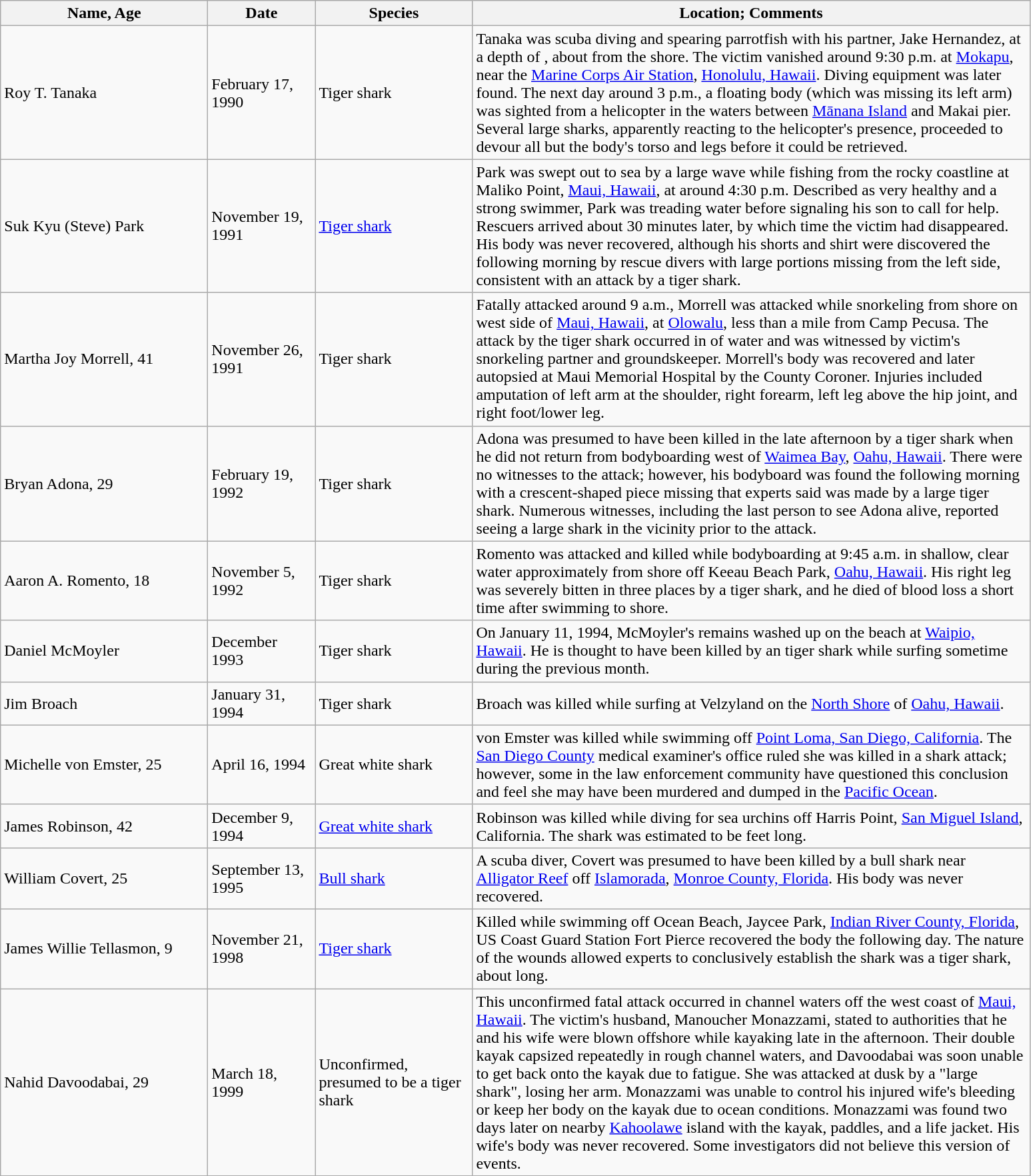<table class="wikitable">
<tr>
<th width="200">Name, Age</th>
<th width="100">Date</th>
<th width="150">Species</th>
<th width="550">Location; Comments</th>
</tr>
<tr>
<td>Roy T. Tanaka</td>
<td>February 17, 1990</td>
<td>Tiger shark</td>
<td>Tanaka was scuba diving and spearing parrotfish with his partner, Jake Hernandez, at a depth of , about  from the shore. The victim vanished around 9:30 p.m. at <a href='#'>Mokapu</a>, near the <a href='#'>Marine Corps Air Station</a>, <a href='#'>Honolulu, Hawaii</a>. Diving equipment was later found. The next day around 3 p.m., a floating body (which was missing its left arm) was sighted from a helicopter in the waters between <a href='#'>Mānana Island</a> and Makai pier. Several large sharks, apparently reacting to the helicopter's presence, proceeded to devour all but the body's torso and legs before it could be retrieved.</td>
</tr>
<tr>
<td>Suk Kyu (Steve) Park</td>
<td>November 19, 1991</td>
<td><a href='#'>Tiger shark</a></td>
<td>Park was swept out to sea by a large wave while fishing from the rocky coastline at Maliko Point, <a href='#'>Maui, Hawaii</a>, at around 4:30 p.m. Described as very healthy and a strong swimmer, Park was treading water before signaling his son to call for help. Rescuers arrived about 30 minutes later, by which time the victim had disappeared. His body was never recovered, although his shorts and shirt were discovered the following morning by rescue divers with large portions missing from the left side, consistent with an attack by a  tiger shark.</td>
</tr>
<tr>
<td>Martha Joy Morrell, 41</td>
<td>November 26, 1991</td>
<td>Tiger shark</td>
<td>Fatally attacked around 9 a.m., Morrell was attacked while snorkeling  from shore on west side of <a href='#'>Maui, Hawaii</a>, at <a href='#'>Olowalu</a>, less than a mile from Camp Pecusa. The attack by the  tiger shark occurred in  of water and was witnessed by victim's snorkeling partner and groundskeeper. Morrell's body was recovered and later autopsied at Maui Memorial Hospital by the County Coroner. Injuries included amputation of left arm at the shoulder, right forearm, left leg above the hip joint, and right foot/lower leg.</td>
</tr>
<tr>
<td>Bryan Adona, 29</td>
<td>February 19, 1992</td>
<td>Tiger shark</td>
<td>Adona was presumed to have been killed in the late afternoon by a tiger shark when he did not return from bodyboarding west of <a href='#'>Waimea Bay</a>, <a href='#'>Oahu, Hawaii</a>. There were no witnesses to the attack; however, his bodyboard was found the following morning with a  crescent-shaped piece missing that experts said was made by a large tiger shark. Numerous witnesses, including the last person to see Adona alive, reported seeing a large shark in the vicinity prior to the attack.</td>
</tr>
<tr>
<td>Aaron A. Romento, 18</td>
<td>November 5, 1992</td>
<td>Tiger shark</td>
<td>Romento was attacked and killed while bodyboarding at 9:45 a.m. in shallow, clear water approximately  from shore off Keeau Beach Park, <a href='#'>Oahu, Hawaii</a>. His right leg was severely bitten in three places by a  tiger shark, and he died of blood loss a short time after swimming to shore.</td>
</tr>
<tr>
<td>Daniel McMoyler</td>
<td>December 1993</td>
<td>Tiger shark</td>
<td>On January 11, 1994, McMoyler's remains washed up on the beach at <a href='#'>Waipio, Hawaii</a>. He is thought to have been killed by an  tiger shark while surfing sometime during the previous month.</td>
</tr>
<tr>
<td>Jim Broach</td>
<td>January 31, 1994</td>
<td>Tiger shark</td>
<td>Broach was killed while surfing at Velzyland on the <a href='#'>North Shore</a> of <a href='#'>Oahu, Hawaii</a>.</td>
</tr>
<tr>
<td>Michelle von Emster, 25</td>
<td>April 16, 1994</td>
<td>Great white shark</td>
<td>von Emster was killed while swimming off <a href='#'>Point Loma, San Diego, California</a>. The <a href='#'>San Diego County</a> medical examiner's office ruled she was killed in a shark attack; however, some in the law enforcement community have questioned this conclusion and feel she may have been murdered and dumped in the <a href='#'>Pacific Ocean</a>.</td>
</tr>
<tr>
<td>James Robinson, 42</td>
<td>December 9, 1994</td>
<td><a href='#'>Great white shark</a></td>
<td>Robinson was killed while diving for sea urchins off Harris Point, <a href='#'>San Miguel Island</a>, California. The shark was estimated to be  feet long.</td>
</tr>
<tr>
<td>William Covert, 25</td>
<td>September 13, 1995</td>
<td><a href='#'>Bull shark</a></td>
<td>A scuba diver, Covert was presumed to have been killed by a  bull shark near <a href='#'>Alligator Reef</a> off <a href='#'>Islamorada</a>, <a href='#'>Monroe County, Florida</a>. His body was never recovered.</td>
</tr>
<tr>
<td>James Willie Tellasmon, 9</td>
<td>November 21, 1998</td>
<td><a href='#'>Tiger shark</a></td>
<td>Killed while swimming off Ocean Beach, Jaycee Park, <a href='#'>Indian River County, Florida</a>, US Coast Guard Station Fort Pierce recovered the body the following day. The nature of the wounds allowed experts to conclusively establish the shark was a tiger shark, about  long.</td>
</tr>
<tr>
<td>Nahid Davoodabai, 29</td>
<td>March 18, 1999</td>
<td>Unconfirmed, presumed to be a tiger shark</td>
<td>This unconfirmed fatal attack occurred in channel waters off the west coast of <a href='#'>Maui, Hawaii</a>. The victim's husband, Manoucher Monazzami, stated to authorities that he and his wife were blown offshore while kayaking late in the afternoon. Their double kayak capsized repeatedly in rough channel waters, and Davoodabai was soon unable to get back onto the kayak due to fatigue. She was attacked at dusk by a "large shark", losing her arm. Monazzami was unable to control his injured wife's bleeding or keep her body on the kayak due to ocean conditions. Monazzami was found two days later on nearby <a href='#'>Kahoolawe</a> island with the kayak, paddles, and a life jacket. His wife's body was never recovered. Some investigators did not believe this version of events.</td>
</tr>
</table>
